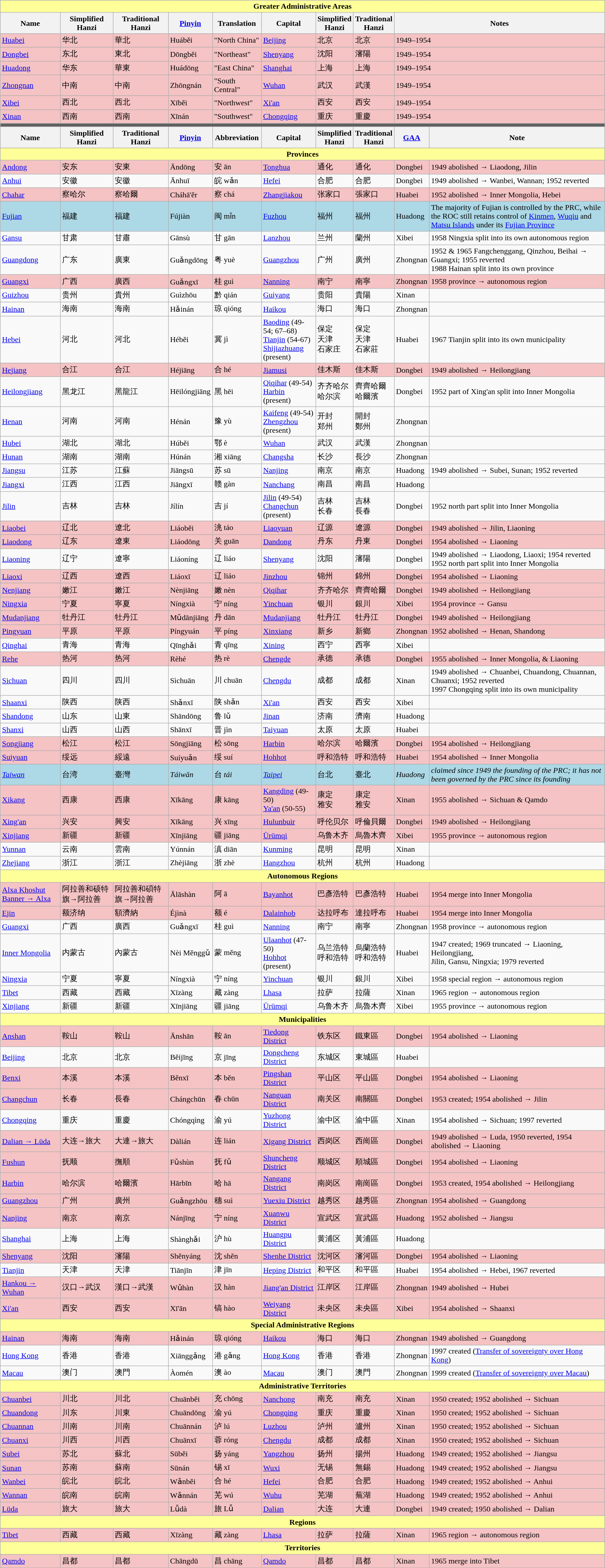<table class="wikitable">
<tr>
<th colspan="10" align="center" style="background: #ffff99;"><strong>Greater Administrative Areas</strong></th>
</tr>
<tr bgcolor=cccccc>
<th>Name</th>
<th>Simplified<br>Hanzi</th>
<th>Traditional<br>Hanzi</th>
<th><a href='#'>Pinyin</a></th>
<th>Translation</th>
<th>Capital</th>
<th>Simplified<br>Hanzi</th>
<th>Traditional<br>Hanzi</th>
<th colspan="2">Notes</th>
</tr>
<tr bgcolor=#f5c3c4>
<td><a href='#'>Huabei</a></td>
<td>华北</td>
<td>華北</td>
<td>Huáběi</td>
<td>"North China"</td>
<td><a href='#'>Beijing</a></td>
<td>北京</td>
<td>北京</td>
<td colspan="2">1949–1954</td>
</tr>
<tr bgcolor=#f5c3c4>
<td><a href='#'>Dongbei</a></td>
<td>东北</td>
<td>東北</td>
<td>Dōngběi</td>
<td>"Northeast"</td>
<td><a href='#'>Shenyang</a></td>
<td>沈阳</td>
<td>瀋陽</td>
<td colspan="2">1949–1954</td>
</tr>
<tr bgcolor=#f5c3c4>
<td><a href='#'>Huadong</a></td>
<td>华东</td>
<td>華東</td>
<td>Huádōng</td>
<td>"East China"</td>
<td><a href='#'>Shanghai</a></td>
<td>上海</td>
<td>上海</td>
<td colspan="2">1949–1954</td>
</tr>
<tr bgcolor=#f5c3c4>
<td><a href='#'>Zhongnan</a></td>
<td>中南</td>
<td>中南</td>
<td>Zhōngnán</td>
<td>"South Central"</td>
<td><a href='#'>Wuhan</a></td>
<td>武汉</td>
<td>武漢</td>
<td colspan="2">1949–1954</td>
</tr>
<tr bgcolor=#f5c3c4>
<td><a href='#'>Xibei</a></td>
<td>西北</td>
<td>西北</td>
<td>Xīběi</td>
<td>"Northwest"</td>
<td><a href='#'>Xi'an</a></td>
<td>西安</td>
<td>西安</td>
<td colspan="2">1949–1954</td>
</tr>
<tr bgcolor=#f5c3c4>
<td><a href='#'>Xinan</a></td>
<td>西南</td>
<td>西南</td>
<td>Xīnán</td>
<td>"Southwest"</td>
<td><a href='#'>Chongqing</a></td>
<td>重庆</td>
<td>重慶</td>
<td colspan="2">1949–1954</td>
</tr>
<tr style = "background:#606060; height: 2pt">
<td colspan = "10"></td>
</tr>
<tr bgcolor=cccccc>
<th>Name</th>
<th>Simplified<br>Hanzi</th>
<th>Traditional<br>Hanzi</th>
<th><a href='#'>Pinyin</a></th>
<th>Abbreviation</th>
<th>Capital</th>
<th>Simplified<br>Hanzi</th>
<th>Traditional<br>Hanzi</th>
<th><a href='#'>GAA</a></th>
<th>Note</th>
</tr>
<tr>
<th colspan="10" style="background: #ffff99;"><strong>Provinces</strong></th>
</tr>
<tr bgcolor=#f5c3c4>
<td><a href='#'>Andong</a></td>
<td>安东</td>
<td>安東</td>
<td>Āndōng</td>
<td>安 ān</td>
<td><a href='#'>Tonghua</a></td>
<td>通化</td>
<td>通化</td>
<td>Dongbei</td>
<td>1949 abolished → Liaodong, Jilin</td>
</tr>
<tr>
<td><a href='#'>Anhui</a></td>
<td>安徽</td>
<td>安徽</td>
<td>Ānhuī</td>
<td>皖 wǎn</td>
<td><a href='#'>Hefei</a></td>
<td>合肥</td>
<td>合肥</td>
<td>Dongbei</td>
<td>1949 abolished → Wanbei, Wannan; 1952 reverted</td>
</tr>
<tr bgcolor=#f5c3c4>
<td><a href='#'>Chahar</a></td>
<td>察哈尔</td>
<td>察哈爾</td>
<td>Cháhā'ěr</td>
<td>察 chá</td>
<td><a href='#'>Zhangjiakou</a></td>
<td>张家口</td>
<td>張家口</td>
<td>Huabei</td>
<td>1952 abolished → Inner Mongolia, Hebei</td>
</tr>
<tr bgcolor=lightblue>
<td><a href='#'>Fujian</a></td>
<td>福建</td>
<td>福建</td>
<td>Fújiàn</td>
<td>闽 mǐn</td>
<td><a href='#'>Fuzhou</a></td>
<td>福州</td>
<td>福州</td>
<td>Huadong</td>
<td>The majority of Fujian is controlled by the PRC, while the ROC still retains control of <a href='#'>Kinmen</a>, <a href='#'>Wuqiu</a> and <a href='#'>Matsu Islands</a> under its <a href='#'>Fujian Province</a></td>
</tr>
<tr>
<td><a href='#'>Gansu</a></td>
<td>甘肃</td>
<td>甘肅</td>
<td>Gānsù</td>
<td>甘 gān</td>
<td><a href='#'>Lanzhou</a></td>
<td>兰州</td>
<td>蘭州</td>
<td>Xibei</td>
<td>1958 Ningxia split into its own autonomous region</td>
</tr>
<tr>
<td><a href='#'>Guangdong</a></td>
<td>广东</td>
<td>廣東</td>
<td>Guǎngdōng</td>
<td>粤 yuè</td>
<td><a href='#'>Guangzhou</a></td>
<td>广州</td>
<td>廣州</td>
<td>Zhongnan</td>
<td>1952 & 1965 Fangchenggang, Qinzhou, Beihai → Guangxi; 1955 reverted<br>1988 Hainan split into its own province</td>
</tr>
<tr bgcolor=#f5c3c4>
<td><a href='#'>Guangxi</a></td>
<td>广西</td>
<td>廣西</td>
<td>Guǎngxī</td>
<td>桂 guì</td>
<td><a href='#'>Nanning</a></td>
<td>南宁</td>
<td>南寧</td>
<td>Zhongnan</td>
<td>1958 province → autonomous region</td>
</tr>
<tr>
<td><a href='#'>Guizhou</a></td>
<td>贵州</td>
<td>貴州</td>
<td>Guìzhōu</td>
<td>黔 qián</td>
<td><a href='#'>Guiyang</a></td>
<td>贵阳</td>
<td>貴陽</td>
<td>Xinan</td>
<td></td>
</tr>
<tr>
<td><a href='#'>Hainan</a></td>
<td>海南</td>
<td>海南</td>
<td>Hǎinán</td>
<td>琼 qióng</td>
<td><a href='#'>Haikou</a></td>
<td>海口</td>
<td>海口</td>
<td>Zhongnan</td>
<td></td>
</tr>
<tr>
<td><a href='#'>Hebei</a></td>
<td>河北</td>
<td>河北</td>
<td>Héběi</td>
<td>冀 jì</td>
<td><a href='#'>Baoding</a> (49-54; 67–68)<br><a href='#'>Tianjin</a> (54-67)<br><a href='#'>Shijiazhuang</a> (present)</td>
<td>保定<br>天津<br>石家庄</td>
<td>保定<br>天津<br>石家莊</td>
<td>Huabei</td>
<td>1967 Tianjin split into its own municipality</td>
</tr>
<tr bgcolor=#f5c3c4>
<td><a href='#'>Hejiang</a></td>
<td>合江</td>
<td>合江</td>
<td>Héjiāng</td>
<td>合 hé</td>
<td><a href='#'>Jiamusi</a></td>
<td>佳木斯</td>
<td>佳木斯</td>
<td>Dongbei</td>
<td>1949 abolished → Heilongjiang</td>
</tr>
<tr>
<td><a href='#'>Heilongjiang</a></td>
<td>黑龙江</td>
<td>黑龍江</td>
<td>Hēilóngjiāng</td>
<td>黑 hēi</td>
<td><a href='#'>Qiqihar</a> (49-54)<br><a href='#'>Harbin</a> (present)</td>
<td>齐齐哈尔<br>哈尔滨</td>
<td>齊齊哈爾<br>哈爾濱</td>
<td>Dongbei</td>
<td>1952 part of Xing'an split into Inner Mongolia</td>
</tr>
<tr>
<td><a href='#'>Henan</a></td>
<td>河南</td>
<td>河南</td>
<td>Hénán</td>
<td>豫 yù</td>
<td><a href='#'>Kaifeng</a> (49-54)<br><a href='#'>Zhengzhou</a> (present)</td>
<td>开封<br>郑州</td>
<td>開封<br>鄭州</td>
<td>Zhongnan</td>
<td></td>
</tr>
<tr>
<td><a href='#'>Hubei</a></td>
<td>湖北</td>
<td>湖北</td>
<td>Húběi</td>
<td>鄂 è</td>
<td><a href='#'>Wuhan</a></td>
<td>武汉</td>
<td>武漢</td>
<td>Zhongnan</td>
<td></td>
</tr>
<tr>
<td><a href='#'>Hunan</a></td>
<td>湖南</td>
<td>湖南</td>
<td>Húnán</td>
<td>湘 xiāng</td>
<td><a href='#'>Changsha</a></td>
<td>长沙</td>
<td>長沙</td>
<td>Zhongnan</td>
<td></td>
</tr>
<tr>
<td><a href='#'>Jiangsu</a></td>
<td>江苏</td>
<td>江蘇</td>
<td>Jiāngsū</td>
<td>苏 sū</td>
<td><a href='#'>Nanjing</a></td>
<td>南京</td>
<td>南京</td>
<td>Huadong</td>
<td>1949 abolished → Subei, Sunan; 1952 reverted</td>
</tr>
<tr>
<td><a href='#'>Jiangxi</a></td>
<td>江西</td>
<td>江西</td>
<td>Jiāngxī</td>
<td>赣 gàn</td>
<td><a href='#'>Nanchang</a></td>
<td>南昌</td>
<td>南昌</td>
<td>Huadong</td>
<td></td>
</tr>
<tr>
<td><a href='#'>Jilin</a></td>
<td>吉林</td>
<td>吉林</td>
<td>Jílín</td>
<td>吉 jí</td>
<td><a href='#'>Jilin</a> (49-54)<br><a href='#'>Changchun</a> (present)</td>
<td>吉林<br>长春</td>
<td>吉林<br>長春</td>
<td>Dongbei</td>
<td>1952 north part split into Inner Mongolia</td>
</tr>
<tr bgcolor=#f5c3c4>
<td><a href='#'>Liaobei</a></td>
<td>辽北</td>
<td>遼北</td>
<td>Liáoběi</td>
<td>洮 táo</td>
<td><a href='#'>Liaoyuan</a></td>
<td>辽源</td>
<td>遼源</td>
<td>Dongbei</td>
<td>1949 abolished → Jilin, Liaoning</td>
</tr>
<tr bgcolor=#f5c3c4>
<td><a href='#'>Liaodong</a></td>
<td>辽东</td>
<td>遼東</td>
<td>Liáodōng</td>
<td>关 guān</td>
<td><a href='#'>Dandong</a></td>
<td>丹东</td>
<td>丹東</td>
<td>Dongbei</td>
<td>1954 abolished → Liaoning</td>
</tr>
<tr>
<td><a href='#'>Liaoning</a></td>
<td>辽宁</td>
<td>遼寧</td>
<td>Liáoníng</td>
<td>辽 liáo</td>
<td><a href='#'>Shenyang</a></td>
<td>沈阳</td>
<td>瀋陽</td>
<td>Dongbei</td>
<td>1949 abolished → Liaodong, Liaoxi; 1954 reverted<br>1952 north part split into Inner Mongolia</td>
</tr>
<tr bgcolor=#f5c3c4>
<td><a href='#'>Liaoxi</a></td>
<td>辽西</td>
<td>遼西</td>
<td>Liáoxī</td>
<td>辽 liáo</td>
<td><a href='#'>Jinzhou</a></td>
<td>锦州</td>
<td>錦州</td>
<td>Dongbei</td>
<td>1954 abolished → Liaoning</td>
</tr>
<tr bgcolor=#f5c3c4>
<td><a href='#'>Nenjiang</a></td>
<td>嫩江</td>
<td>嫩江</td>
<td>Nènjiāng</td>
<td>嫩 nèn</td>
<td><a href='#'>Qiqihar</a></td>
<td>齐齐哈尔</td>
<td>齊齊哈爾</td>
<td>Dongbei</td>
<td>1949 abolished → Heilongjiang</td>
</tr>
<tr bgcolor=#f5c3c4>
<td><a href='#'>Ningxia</a></td>
<td>宁夏</td>
<td>寧夏</td>
<td>Níngxià</td>
<td>宁 níng</td>
<td><a href='#'>Yinchuan</a></td>
<td>银川</td>
<td>銀川</td>
<td>Xibei</td>
<td>1954 province → Gansu</td>
</tr>
<tr bgcolor=#f5c3c4>
<td><a href='#'>Mudanjiang</a></td>
<td>牡丹江</td>
<td>牡丹江</td>
<td>Mǔdānjiāng</td>
<td>丹 dān</td>
<td><a href='#'>Mudanjiang</a></td>
<td>牡丹江</td>
<td>牡丹江</td>
<td>Dongbei</td>
<td>1949 abolished → Heilongjiang</td>
</tr>
<tr bgcolor=#f5c3c4>
<td><a href='#'>Pingyuan</a></td>
<td>平原</td>
<td>平原</td>
<td>Píngyuán</td>
<td>平 píng</td>
<td><a href='#'>Xinxiang</a></td>
<td>新乡</td>
<td>新鄉</td>
<td>Zhongnan</td>
<td>1952 abolished → Henan, Shandong</td>
</tr>
<tr>
<td><a href='#'>Qinghai</a></td>
<td>青海</td>
<td>青海</td>
<td>Qīnghǎi</td>
<td>青 qīng</td>
<td><a href='#'>Xining</a></td>
<td>西宁</td>
<td>西寧</td>
<td>Xibei</td>
<td></td>
</tr>
<tr bgcolor=#f5c3c4>
<td><a href='#'>Rehe</a></td>
<td>热河</td>
<td>热河</td>
<td>Rèhé</td>
<td>热 rè</td>
<td><a href='#'>Chengde</a></td>
<td>承德</td>
<td>承德</td>
<td>Dongbei</td>
<td>1955 abolished → Inner Mongolia, & Liaoning</td>
</tr>
<tr>
<td><a href='#'>Sichuan</a></td>
<td>四川</td>
<td>四川</td>
<td>Sìchuān</td>
<td>川 chuān</td>
<td><a href='#'>Chengdu</a></td>
<td>成都</td>
<td>成都</td>
<td>Xinan</td>
<td>1949 abolished → Chuanbei, Chuandong, Chuannan, Chuanxi; 1952 reverted<br>1997 Chongqing split into its own municipality</td>
</tr>
<tr>
<td><a href='#'>Shaanxi</a></td>
<td>陕西</td>
<td>陕西</td>
<td>Shǎnxī</td>
<td>陕 shǎn</td>
<td><a href='#'>Xi'an</a></td>
<td>西安</td>
<td>西安</td>
<td>Xibei</td>
<td></td>
</tr>
<tr>
<td><a href='#'>Shandong</a></td>
<td>山东</td>
<td>山東</td>
<td>Shāndōng</td>
<td>鲁 lǔ</td>
<td><a href='#'>Jinan</a></td>
<td>济南</td>
<td>濟南</td>
<td>Huadong</td>
<td></td>
</tr>
<tr>
<td><a href='#'>Shanxi</a></td>
<td>山西</td>
<td>山西</td>
<td>Shānxī</td>
<td>晋 jìn</td>
<td><a href='#'>Taiyuan</a></td>
<td>太原</td>
<td>太原</td>
<td>Huabei</td>
<td></td>
</tr>
<tr bgcolor=#f5c3c4>
<td><a href='#'>Songjiang</a></td>
<td>松江</td>
<td>松江</td>
<td>Sōngjiāng</td>
<td>松 sōng</td>
<td><a href='#'>Harbin</a></td>
<td>哈尔滨</td>
<td>哈爾濱</td>
<td>Dongbei</td>
<td>1954 abolished → Heilongjiang</td>
</tr>
<tr bgcolor=#f5c3c4>
<td><a href='#'>Suiyuan</a></td>
<td>绥远</td>
<td>綏遠</td>
<td>Suíyuǎn</td>
<td>绥 suí</td>
<td><a href='#'>Hohhot</a></td>
<td>呼和浩特</td>
<td>呼和浩特</td>
<td>Huabei</td>
<td>1954 abolished → Inner Mongolia</td>
</tr>
<tr bgcolor=lightblue>
<td><em><a href='#'>Taiwan</a></em></td>
<td>台湾</td>
<td>臺灣</td>
<td><em>Táiwān</em></td>
<td>台 <em>tái</em></td>
<td><em><a href='#'>Taipei</a></em></td>
<td>台北</td>
<td>臺北</td>
<td><em>Huadong</em></td>
<td><em>claimed since 1949 the founding of the PRC; it has not been governed by the PRC since its founding</em></td>
</tr>
<tr bgcolor=#f5c3c4>
<td><a href='#'>Xikang</a></td>
<td>西康</td>
<td>西康</td>
<td>Xīkāng</td>
<td>康 kāng</td>
<td><a href='#'>Kangding</a> (49-50)<br><a href='#'>Ya'an</a> (50-55)</td>
<td>康定<br>雅安</td>
<td>康定<br>雅安</td>
<td>Xinan</td>
<td>1955 abolished → Sichuan & Qamdo</td>
</tr>
<tr bgcolor=#f5c3c4>
<td><a href='#'>Xing'an</a></td>
<td>兴安</td>
<td>興安</td>
<td>Xīkāng</td>
<td>兴 xīng</td>
<td><a href='#'>Hulunbuir</a></td>
<td>呼伦贝尔</td>
<td>呼倫貝爾</td>
<td>Dongbei</td>
<td>1949 abolished → Heilongjiang</td>
</tr>
<tr bgcolor=#f5c3c4>
<td><a href='#'>Xinjiang</a></td>
<td>新疆</td>
<td>新疆</td>
<td>Xīnjiāng</td>
<td>疆 jiāng</td>
<td><a href='#'>Ürümqi</a></td>
<td>乌鲁木齐</td>
<td>烏魯木齊</td>
<td>Xibei</td>
<td>1955 province → autonomous region</td>
</tr>
<tr>
<td><a href='#'>Yunnan</a></td>
<td>云南</td>
<td>雲南</td>
<td>Yúnnán</td>
<td>滇 diān</td>
<td><a href='#'>Kunming</a></td>
<td>昆明</td>
<td>昆明</td>
<td>Xinan</td>
<td></td>
</tr>
<tr>
<td><a href='#'>Zhejiang</a></td>
<td>浙江</td>
<td>浙江</td>
<td>Zhèjiāng</td>
<td>浙 zhè</td>
<td><a href='#'>Hangzhou</a></td>
<td>杭州</td>
<td>杭州</td>
<td>Huadong</td>
<td></td>
</tr>
<tr bgcolor=ffff99>
<td colspan="10" align="center"><strong>Autonomous Regions</strong></td>
</tr>
<tr bgcolor=#f5c3c4>
<td><a href='#'>Alxa Khoshut Banner → Alxa</a></td>
<td>阿拉善和硕特旗→阿拉善</td>
<td>阿拉善和碩特旗→阿拉善</td>
<td>Ālāshàn</td>
<td>阿 ā</td>
<td><a href='#'>Bayanhot</a></td>
<td>巴彥浩特</td>
<td>巴彥浩特</td>
<td>Huabei</td>
<td>1954 merge into Inner Mongolia</td>
</tr>
<tr bgcolor=#f5c3c4>
<td><a href='#'>Ejin</a></td>
<td>额济纳</td>
<td>額濟納</td>
<td>Éjìnà</td>
<td>额 é</td>
<td><a href='#'>Dalainhob</a></td>
<td>达拉呼布</td>
<td>達拉呼布</td>
<td>Huabei</td>
<td>1954 merge into Inner Mongolia</td>
</tr>
<tr>
<td><a href='#'>Guangxi</a></td>
<td>广西</td>
<td>廣西</td>
<td>Guǎngxī</td>
<td>桂 guì</td>
<td><a href='#'>Nanning</a></td>
<td>南宁</td>
<td>南寧</td>
<td>Zhongnan</td>
<td>1958 province → autonomous region</td>
</tr>
<tr>
<td><a href='#'>Inner Mongolia</a></td>
<td>内蒙古</td>
<td>內蒙古</td>
<td>Nèi Měnggǔ</td>
<td>蒙 měng</td>
<td><a href='#'>Ulaanhot</a> (47-50)<br><a href='#'>Hohhot</a> (present)</td>
<td>乌兰浩特<br>呼和浩特</td>
<td>烏蘭浩特<br>呼和浩特</td>
<td>Huabei</td>
<td>1947 created; 1969 truncated → Liaoning, Heilongjiang,<br>Jilin, Gansu, Ningxia; 1979 reverted</td>
</tr>
<tr>
<td><a href='#'>Ningxia</a></td>
<td>宁夏</td>
<td>寧夏</td>
<td>Níngxià</td>
<td>宁 níng</td>
<td><a href='#'>Yinchuan</a></td>
<td>银川</td>
<td>銀川</td>
<td>Xibei</td>
<td>1958 special region → autonomous region</td>
</tr>
<tr>
<td><a href='#'>Tibet</a></td>
<td>西藏</td>
<td>西藏</td>
<td>Xīzàng</td>
<td>藏 zàng</td>
<td><a href='#'>Lhasa</a></td>
<td>拉萨</td>
<td>拉薩</td>
<td>Xinan</td>
<td>1965 region → autonomous region</td>
</tr>
<tr>
<td><a href='#'>Xinjiang</a></td>
<td>新疆</td>
<td>新疆</td>
<td>Xīnjiāng</td>
<td>疆 jiāng</td>
<td><a href='#'>Ürümqi</a></td>
<td>乌鲁木齐</td>
<td>烏魯木齊</td>
<td>Xibei</td>
<td>1955 province → autonomous region</td>
</tr>
<tr bgcolor=ffff99>
<td colspan="10" align="center"><strong>Municipalities</strong></td>
</tr>
<tr bgcolor=#f5c3c4>
<td><a href='#'>Anshan</a></td>
<td>鞍山</td>
<td>鞍山</td>
<td>Ānshān</td>
<td>鞍 ān</td>
<td><a href='#'>Tiedong District</a></td>
<td>铁东区</td>
<td>鐵東區</td>
<td>Dongbei</td>
<td>1954 abolished → Liaoning</td>
</tr>
<tr>
<td><a href='#'>Beijing</a></td>
<td>北京</td>
<td>北京</td>
<td>Běijīng</td>
<td>京 jīng</td>
<td><a href='#'>Dongcheng District</a></td>
<td>东城区</td>
<td>東城區</td>
<td>Huabei</td>
<td></td>
</tr>
<tr bgcolor=#f5c3c4>
<td><a href='#'>Benxi</a></td>
<td>本溪</td>
<td>本溪</td>
<td>Běnxī</td>
<td>本 běn</td>
<td><a href='#'>Pingshan District</a></td>
<td>平山区</td>
<td>平山區</td>
<td>Dongbei</td>
<td>1954 abolished → Liaoning</td>
</tr>
<tr bgcolor=#f5c3c4>
<td><a href='#'>Changchun</a></td>
<td>长春</td>
<td>長春</td>
<td>Chángchūn</td>
<td>春 chūn</td>
<td><a href='#'>Nanguan District</a></td>
<td>南关区</td>
<td>南關區</td>
<td>Dongbei</td>
<td>1953 created; 1954 abolished → Jilin</td>
</tr>
<tr>
<td><a href='#'>Chongqing</a></td>
<td>重庆</td>
<td>重慶</td>
<td>Chóngqìng</td>
<td>渝 yú</td>
<td><a href='#'>Yuzhong District</a></td>
<td>渝中区</td>
<td>渝中區</td>
<td>Xinan</td>
<td>1954 abolished → Sichuan; 1997 reverted</td>
</tr>
<tr bgcolor=#f5c3c4>
<td><a href='#'>Dalian → Lüda</a></td>
<td>大连→旅大</td>
<td>大連→旅大</td>
<td>Dàlián</td>
<td>连 lián</td>
<td><a href='#'>Xigang District</a></td>
<td>西岗区</td>
<td>西崗區</td>
<td>Dongbei</td>
<td>1949 abolished → Luda, 1950 reverted, 1954 abolished → Liaoning</td>
</tr>
<tr bgcolor=#f5c3c4>
<td><a href='#'>Fushun</a></td>
<td>抚顺</td>
<td>撫順</td>
<td>Fǔshùn</td>
<td>抚 fǔ</td>
<td><a href='#'>Shuncheng District</a></td>
<td>顺城区</td>
<td>順城區</td>
<td>Dongbei</td>
<td>1954 abolished → Liaoning</td>
</tr>
<tr bgcolor=#f5c3c4>
<td><a href='#'>Harbin</a></td>
<td>哈尔滨</td>
<td>哈爾濱</td>
<td>Hārbīn</td>
<td>哈 hā</td>
<td><a href='#'>Nangang District</a></td>
<td>南岗区</td>
<td>南崗區</td>
<td>Dongbei</td>
<td>1953 created, 1954 abolished → Heilongjiang</td>
</tr>
<tr bgcolor=#f5c3c4>
<td><a href='#'>Guangzhou</a></td>
<td>广州</td>
<td>廣州</td>
<td>Guǎngzhōu</td>
<td>穗 suì</td>
<td><a href='#'>Yuexiu District</a></td>
<td>越秀区</td>
<td>越秀區</td>
<td>Zhongnan</td>
<td>1954 abolished → Guangdong</td>
</tr>
<tr bgcolor=#f5c3c4>
<td><a href='#'>Nanjing</a></td>
<td>南京</td>
<td>南京</td>
<td>Nánjīng</td>
<td>宁 níng</td>
<td><a href='#'>Xuanwu District</a></td>
<td>宣武区</td>
<td>宣武區</td>
<td>Huadong</td>
<td>1952 abolished → Jiangsu</td>
</tr>
<tr>
<td><a href='#'>Shanghai</a></td>
<td>上海</td>
<td>上海</td>
<td>Shànghǎi</td>
<td>沪 hù</td>
<td><a href='#'>Huangpu District</a></td>
<td>黄浦区</td>
<td>黃浦區</td>
<td>Huadong</td>
<td></td>
</tr>
<tr bgcolor=#f5c3c4>
<td><a href='#'>Shenyang</a></td>
<td>沈阳</td>
<td>瀋陽</td>
<td>Shěnyáng</td>
<td>沈 shěn</td>
<td><a href='#'>Shenhe District</a></td>
<td>沈河区</td>
<td>瀋河區</td>
<td>Dongbei</td>
<td>1954 abolished → Liaoning</td>
</tr>
<tr>
<td><a href='#'>Tianjin</a></td>
<td>天津</td>
<td>天津</td>
<td>Tiānjīn</td>
<td>津 jīn</td>
<td><a href='#'>Heping District</a></td>
<td>和平区</td>
<td>和平區</td>
<td>Huabei</td>
<td>1954 abolished → Hebei, 1967 reverted</td>
</tr>
<tr bgcolor=#f5c3c4>
<td><a href='#'>Hankou → Wuhan</a></td>
<td>汉口→武汉</td>
<td>漢口→武漢</td>
<td>Wǔhàn</td>
<td>汉 hàn</td>
<td><a href='#'>Jiang'an District</a></td>
<td>江岸区</td>
<td>江岸區</td>
<td>Zhongnan</td>
<td>1949 abolished → Hubei</td>
</tr>
<tr bgcolor=#f5c3c4>
<td><a href='#'>Xi'an</a></td>
<td>西安</td>
<td>西安</td>
<td>Xī'ān</td>
<td>镐 hào</td>
<td><a href='#'>Weiyang District</a></td>
<td>未央区</td>
<td>未央區</td>
<td>Xibei</td>
<td>1954 abolished → Shaanxi</td>
</tr>
<tr bgcolor=ffff99>
<td colspan="10" align="center"><strong>Special Administrative Regions</strong></td>
</tr>
<tr bgcolor=#f5c3c4>
<td><a href='#'>Hainan</a></td>
<td>海南</td>
<td>海南</td>
<td>Hǎinán</td>
<td>琼 qióng</td>
<td><a href='#'>Haikou</a></td>
<td>海口</td>
<td>海口</td>
<td>Zhongnan</td>
<td>1949 abolished → Guangdong</td>
</tr>
<tr>
<td><a href='#'>Hong Kong</a></td>
<td>香港</td>
<td>香港</td>
<td>Xiānggǎng</td>
<td>港 gǎng</td>
<td><a href='#'>Hong Kong</a></td>
<td>香港</td>
<td>香港</td>
<td>Zhongnan</td>
<td>1997 created (<a href='#'>Transfer of sovereignty over Hong Kong</a>)</td>
</tr>
<tr>
<td><a href='#'>Macau</a></td>
<td>澳门</td>
<td>澳門</td>
<td>Àomén</td>
<td>澳 ào</td>
<td><a href='#'>Macau</a></td>
<td>澳门</td>
<td>澳門</td>
<td>Zhongnan</td>
<td>1999 created (<a href='#'>Transfer of sovereignty over Macau</a>)</td>
</tr>
<tr bgcolor=ffff99>
<td colspan="10" align="center"><strong>Administrative Territories</strong></td>
</tr>
<tr bgcolor=#f5c3c4>
<td><a href='#'>Chuanbei</a></td>
<td>川北</td>
<td>川北</td>
<td>Chuānběi</td>
<td>充 chōng</td>
<td><a href='#'>Nanchong</a></td>
<td>南充</td>
<td>南充</td>
<td>Xinan</td>
<td>1950 created; 1952 abolished → Sichuan</td>
</tr>
<tr bgcolor=#f5c3c4>
<td><a href='#'>Chuandong</a></td>
<td>川东</td>
<td>川東</td>
<td>Chuāndōng</td>
<td>渝 yú</td>
<td><a href='#'>Chongqing</a></td>
<td>重庆</td>
<td>重慶</td>
<td>Xinan</td>
<td>1950 created; 1952 abolished → Sichuan</td>
</tr>
<tr bgcolor=#f5c3c4>
<td><a href='#'>Chuannan</a></td>
<td>川南</td>
<td>川南</td>
<td>Chuānnán</td>
<td>泸 lú</td>
<td><a href='#'>Luzhou</a></td>
<td>泸州</td>
<td>瀘州</td>
<td>Xinan</td>
<td>1950 created; 1952 abolished → Sichuan</td>
</tr>
<tr bgcolor=#f5c3c4>
<td><a href='#'>Chuanxi</a></td>
<td>川西</td>
<td>川西</td>
<td>Chuānxī</td>
<td>蓉 róng</td>
<td><a href='#'>Chengdu</a></td>
<td>成都</td>
<td>成都</td>
<td>Xinan</td>
<td>1950 created; 1952 abolished → Sichuan</td>
</tr>
<tr bgcolor=#f5c3c4>
<td><a href='#'>Subei</a></td>
<td>苏北</td>
<td>蘇北</td>
<td>Sūběi</td>
<td>扬 yáng</td>
<td><a href='#'>Yangzhou</a></td>
<td>扬州</td>
<td>揚州</td>
<td>Huadong</td>
<td>1949 created; 1952 abolished → Jiangsu</td>
</tr>
<tr bgcolor=#f5c3c4>
<td><a href='#'>Sunan</a></td>
<td>苏南</td>
<td>蘇南</td>
<td>Sūnán</td>
<td>锡 xī</td>
<td><a href='#'>Wuxi</a></td>
<td>无锡</td>
<td>無錫</td>
<td>Huadong</td>
<td>1949 created; 1952 abolished → Jiangsu</td>
</tr>
<tr bgcolor=#f5c3c4>
<td><a href='#'>Wanbei</a></td>
<td>皖北</td>
<td>皖北</td>
<td>Wǎnběi</td>
<td>合 hé</td>
<td><a href='#'>Hefei</a></td>
<td>合肥</td>
<td>合肥</td>
<td>Huadong</td>
<td>1949 created; 1952 abolished → Anhui</td>
</tr>
<tr bgcolor=#f5c3c4>
<td><a href='#'>Wannan</a></td>
<td>皖南</td>
<td>皖南</td>
<td>Wǎnnán</td>
<td>芜 wú</td>
<td><a href='#'>Wuhu</a></td>
<td>芜湖</td>
<td>蕪湖</td>
<td>Huadong</td>
<td>1949 created; 1952 abolished → Anhui</td>
</tr>
<tr bgcolor=#f5c3c4>
<td><a href='#'>Lüda</a></td>
<td>旅大</td>
<td>旅大</td>
<td>Lǚdà</td>
<td>旅 Lǚ</td>
<td><a href='#'>Dalian</a></td>
<td>大连</td>
<td>大連</td>
<td>Dongbei</td>
<td>1949 created; 1950 abolished → Dalian</td>
</tr>
<tr bgcolor=ffff99>
<td colspan="10" align="center"><strong>Regions</strong></td>
</tr>
<tr bgcolor=#f5c3c4>
<td><a href='#'>Tibet</a></td>
<td>西藏</td>
<td>西藏</td>
<td>Xīzàng</td>
<td>藏 zàng</td>
<td><a href='#'>Lhasa</a></td>
<td>拉萨</td>
<td>拉薩</td>
<td>Xinan</td>
<td>1965 region → autonomous region</td>
</tr>
<tr bgcolor=ffff99>
<td colspan="10" align="center"><strong>Territories</strong></td>
</tr>
<tr bgcolor=#f5c3c4>
<td><a href='#'>Qamdo</a></td>
<td>昌都</td>
<td>昌都</td>
<td>Chāngdū</td>
<td>昌 chāng</td>
<td><a href='#'>Qamdo</a></td>
<td>昌都</td>
<td>昌都</td>
<td>Xinan</td>
<td>1965 merge into Tibet</td>
</tr>
<tr bgcolor=ffff99>
</tr>
</table>
